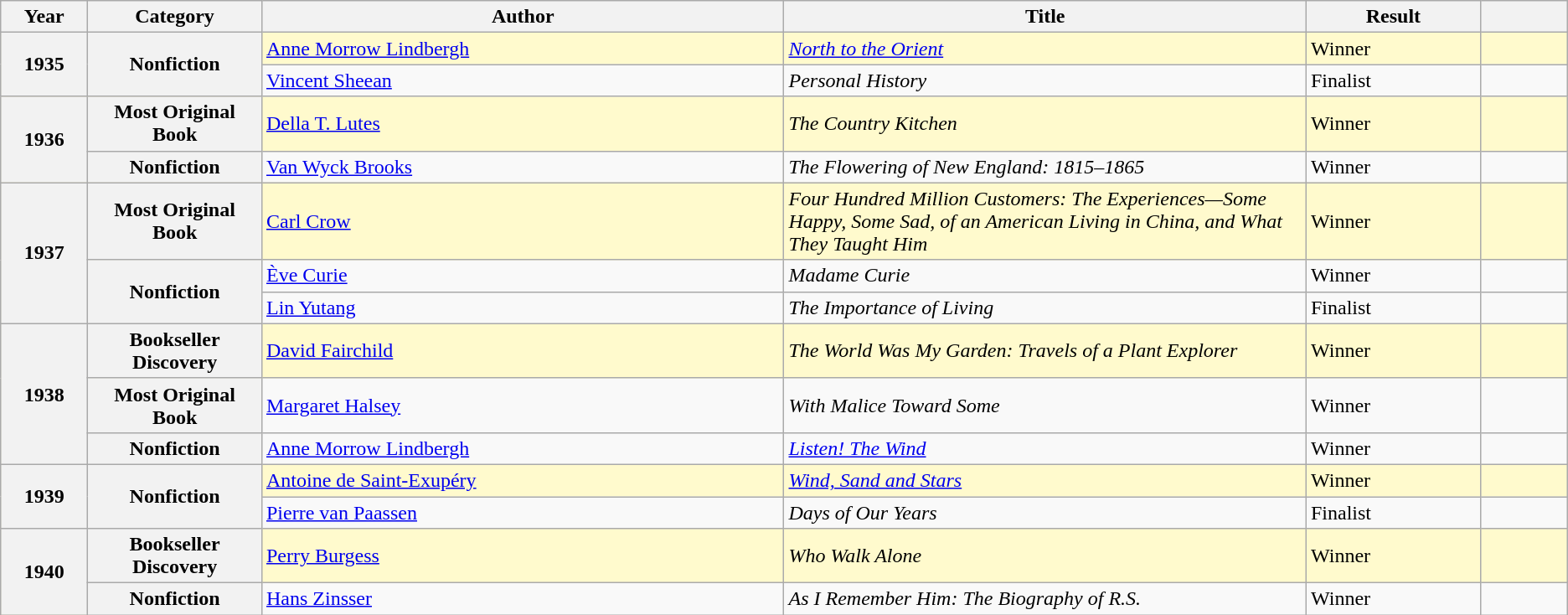<table class="wikitable">
<tr>
<th scope="col" width="5%">Year</th>
<th scope="col" width="10%">Category</th>
<th scope="col" width="30%">Author</th>
<th scope="col" width="30%">Title</th>
<th scope="col" width="10%">Result</th>
<th scope="col" width="5%"></th>
</tr>
<tr style=background:LemonChiffon; color:black>
<th rowspan="2">1935</th>
<th rowspan="2">Nonfiction</th>
<td><a href='#'>Anne Morrow Lindbergh</a></td>
<td><em><a href='#'>North to the Orient</a></em></td>
<td>Winner</td>
<td></td>
</tr>
<tr>
<td><a href='#'>Vincent Sheean</a></td>
<td><em>Personal History</em></td>
<td>Finalist</td>
<td></td>
</tr>
<tr style=background:LemonChiffon; color:black>
<th rowspan="2">1936</th>
<th>Most Original Book</th>
<td><a href='#'>Della T. Lutes</a></td>
<td><em>The Country Kitchen</em></td>
<td>Winner</td>
<td></td>
</tr>
<tr>
<th>Nonfiction</th>
<td><a href='#'>Van Wyck Brooks</a></td>
<td><em>The Flowering of New England: 1815–1865</em></td>
<td>Winner</td>
<td></td>
</tr>
<tr style=background:LemonChiffon; color:black>
<th rowspan="3">1937</th>
<th>Most Original Book</th>
<td><a href='#'>Carl Crow</a></td>
<td><em>Four Hundred Million Customers: The Experiences—Some Happy, Some Sad, of an American Living in China, and What They Taught Him</em></td>
<td>Winner</td>
<td></td>
</tr>
<tr>
<th rowspan="2">Nonfiction</th>
<td><a href='#'>Ève Curie</a></td>
<td><em>Madame Curie</em></td>
<td>Winner</td>
<td></td>
</tr>
<tr>
<td><a href='#'>Lin Yutang</a></td>
<td><em>The Importance of Living</em></td>
<td>Finalist</td>
<td></td>
</tr>
<tr style=background:LemonChiffon; color:black>
<th rowspan="3">1938</th>
<th>Bookseller Discovery</th>
<td><a href='#'>David Fairchild</a></td>
<td><em>The World Was My Garden: Travels of a Plant Explorer</em></td>
<td>Winner</td>
<td></td>
</tr>
<tr>
<th>Most Original Book</th>
<td><a href='#'>Margaret Halsey</a></td>
<td><em>With Malice Toward Some</em></td>
<td>Winner</td>
<td></td>
</tr>
<tr>
<th>Nonfiction</th>
<td><a href='#'>Anne Morrow Lindbergh</a></td>
<td><em><a href='#'>Listen! The Wind</a></em></td>
<td>Winner</td>
<td></td>
</tr>
<tr style=background:LemonChiffon; color:black>
<th rowspan="2">1939</th>
<th rowspan="2">Nonfiction</th>
<td><a href='#'>Antoine de Saint-Exupéry</a></td>
<td><em><a href='#'>Wind, Sand and Stars</a></em></td>
<td>Winner</td>
<td></td>
</tr>
<tr>
<td><a href='#'>Pierre van Paassen</a></td>
<td><em>Days of Our Years</em></td>
<td>Finalist</td>
<td></td>
</tr>
<tr style=background:LemonChiffon; color:black>
<th rowspan="2">1940</th>
<th>Bookseller Discovery</th>
<td><a href='#'>Perry Burgess</a></td>
<td><em>Who Walk Alone</em></td>
<td>Winner</td>
<td></td>
</tr>
<tr>
<th>Nonfiction</th>
<td><a href='#'>Hans Zinsser</a></td>
<td><em>As I Remember Him: The Biography of R.S.</em></td>
<td>Winner</td>
<td></td>
</tr>
</table>
